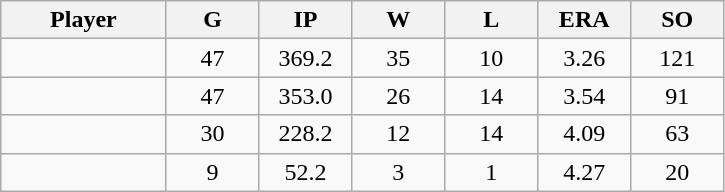<table class="wikitable sortable">
<tr>
<th bgcolor="#DDDDFF" width="16%">Player</th>
<th bgcolor="#DDDDFF" width="9%">G</th>
<th bgcolor="#DDDDFF" width="9%">IP</th>
<th bgcolor="#DDDDFF" width="9%">W</th>
<th bgcolor="#DDDDFF" width="9%">L</th>
<th bgcolor="#DDDDFF" width="9%">ERA</th>
<th bgcolor="#DDDDFF" width="9%">SO</th>
</tr>
<tr align="center">
<td></td>
<td>47</td>
<td>369.2</td>
<td>35</td>
<td>10</td>
<td>3.26</td>
<td>121</td>
</tr>
<tr align="center">
<td></td>
<td>47</td>
<td>353.0</td>
<td>26</td>
<td>14</td>
<td>3.54</td>
<td>91</td>
</tr>
<tr align="center">
<td></td>
<td>30</td>
<td>228.2</td>
<td>12</td>
<td>14</td>
<td>4.09</td>
<td>63</td>
</tr>
<tr align="center">
<td></td>
<td>9</td>
<td>52.2</td>
<td>3</td>
<td>1</td>
<td>4.27</td>
<td>20</td>
</tr>
</table>
